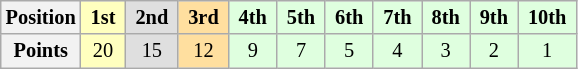<table class="wikitable" style="font-size:85%; text-align:center">
<tr>
<th>Position</th>
<td style="background:#ffffbf;"> <strong>1st</strong> </td>
<td style="background:#dfdfdf;"> <strong>2nd</strong> </td>
<td style="background:#ffdf9f;"> <strong>3rd</strong> </td>
<td style="background:#dfffdf;"> <strong>4th</strong> </td>
<td style="background:#dfffdf;"> <strong>5th</strong> </td>
<td style="background:#dfffdf;"> <strong>6th</strong> </td>
<td style="background:#dfffdf;"> <strong>7th</strong> </td>
<td style="background:#dfffdf;"> <strong>8th</strong> </td>
<td style="background:#dfffdf;"> <strong>9th</strong> </td>
<td style="background:#dfffdf;"> <strong>10th</strong> </td>
</tr>
<tr>
<th>Points</th>
<td style="background:#ffffbf;">20</td>
<td style="background:#dfdfdf;">15</td>
<td style="background:#ffdf9f;">12</td>
<td style="background:#dfffdf;">9</td>
<td style="background:#dfffdf;">7</td>
<td style="background:#dfffdf;">5</td>
<td style="background:#dfffdf;">4</td>
<td style="background:#dfffdf;">3</td>
<td style="background:#dfffdf;">2</td>
<td style="background:#dfffdf;">1</td>
</tr>
</table>
